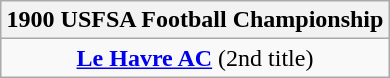<table class="wikitable" style="text-align: center; margin: 0 auto;">
<tr>
<th>1900 USFSA Football Championship</th>
</tr>
<tr>
<td><strong><a href='#'>Le Havre AC</a></strong> (2nd title)</td>
</tr>
</table>
